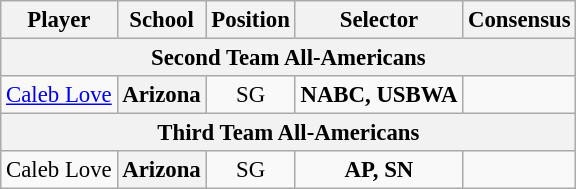<table class="wikitable" style="font-size: 95%; text-align:center;">
<tr>
<th>Player</th>
<th>School</th>
<th>Position</th>
<th>Selector</th>
<th>Consensus</th>
</tr>
<tr>
<th colspan="5"><strong>Second Team All-Americans</strong></th>
</tr>
<tr>
<td><a href='#'>Caleb Love</a></td>
<th style=>Arizona</th>
<td>SG</td>
<td><strong>NABC, USBWA</strong></td>
<td></td>
</tr>
<tr>
<th colspan="5"><strong>Third Team All-Americans</strong></th>
</tr>
<tr>
<td>Caleb Love</td>
<th style=>Arizona</th>
<td>SG</td>
<td><strong>AP, SN</strong></td>
<td></td>
</tr>
</table>
